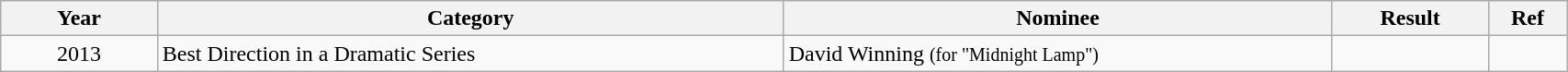<table class="wikitable" style="width:90%;">
<tr>
<th style="width:10%;">Year</th>
<th style="width:40%;">Category</th>
<th style="width:35%;">Nominee</th>
<th style="width:10%;">Result</th>
<th style="width:5%;">Ref</th>
</tr>
<tr>
<td style="text-align:center;">2013</td>
<td>Best Direction in a Dramatic Series</td>
<td>David Winning <small>(for "Midnight Lamp")</small></td>
<td></td>
<td style="text-align:center;"></td>
</tr>
</table>
